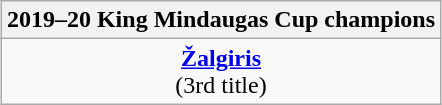<table class=wikitable style="text-align:center; margin:auto">
<tr>
<th>2019–20 King Mindaugas Cup champions</th>
</tr>
<tr>
<td><strong><a href='#'>Žalgiris</a></strong><br>(3rd title)</td>
</tr>
</table>
